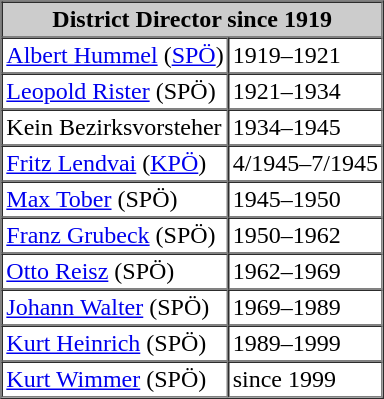<table border="1" cellpadding="2" cellspacing="0" align="right" style="margin-left:1em;">
<tr --- bgcolor="#CCCCCC">
<th colspan="2">District Director since 1919</th>
</tr>
<tr --- bgcolor="#FFFFFF">
<td><a href='#'>Albert Hummel</a> (<a href='#'>SPÖ</a>)</td>
<td>1919–1921</td>
</tr>
<tr --- bgcolor="#FFFFFF">
<td><a href='#'>Leopold Rister</a> (SPÖ)</td>
<td>1921–1934</td>
</tr>
<tr --- bgcolor="#FFFFFF">
<td>Kein Bezirksvorsteher</td>
<td>1934–1945</td>
</tr>
<tr --- bgcolor="#FFFFFF">
<td><a href='#'>Fritz Lendvai</a> (<a href='#'>KPÖ</a>)</td>
<td>4/1945–7/1945</td>
</tr>
<tr --- bgcolor="#FFFFFF">
<td><a href='#'>Max Tober</a> (SPÖ)</td>
<td>1945–1950</td>
</tr>
<tr --- bgcolor="#FFFFFF">
<td><a href='#'>Franz Grubeck</a> (SPÖ)</td>
<td>1950–1962</td>
</tr>
<tr --- bgcolor="#FFFFFF">
<td><a href='#'>Otto Reisz</a> (SPÖ)</td>
<td>1962–1969</td>
</tr>
<tr --- bgcolor="#FFFFFF">
<td><a href='#'>Johann Walter</a> (SPÖ)</td>
<td>1969–1989</td>
</tr>
<tr --- bgcolor="#FFFFFF">
<td><a href='#'>Kurt Heinrich</a> (SPÖ)</td>
<td>1989–1999</td>
</tr>
<tr --- bgcolor="#FFFFFF">
<td><a href='#'>Kurt Wimmer</a> (SPÖ)</td>
<td>since 1999</td>
</tr>
</table>
